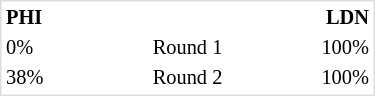<table class="floatright" style="text-align:center; font-size:85%; border:1px solid #ddd; width:250px">
<tr>
<th style="text-align:left; width:25%;">PHI</th>
<th style="width:50%;"></th>
<th style="text-align:right; width:25%;">LDN</th>
</tr>
<tr>
<td style="text-align:left;">0%</td>
<td>Round 1</td>
<td style="text-align:right;">100%</td>
</tr>
<tr>
<td style="text-align:left;">38%</td>
<td>Round 2</td>
<td style="text-align:right;">100%</td>
</tr>
</table>
